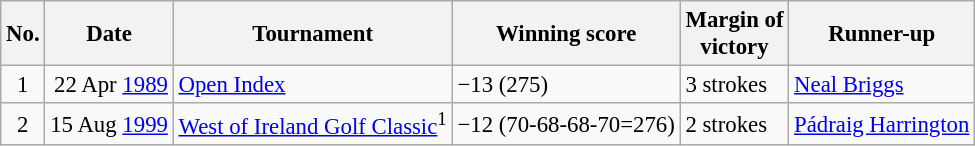<table class="wikitable" style="font-size:95%;">
<tr>
<th>No.</th>
<th>Date</th>
<th>Tournament</th>
<th>Winning score</th>
<th>Margin of<br>victory</th>
<th>Runner-up</th>
</tr>
<tr>
<td align=center>1</td>
<td align=right>22 Apr <a href='#'>1989</a></td>
<td><a href='#'>Open Index</a></td>
<td>−13 (275)</td>
<td>3 strokes</td>
<td> <a href='#'>Neal Briggs</a></td>
</tr>
<tr>
<td align=center>2</td>
<td align=right>15 Aug <a href='#'>1999</a></td>
<td><a href='#'>West of Ireland Golf Classic</a><sup>1</sup></td>
<td>−12 (70-68-68-70=276)</td>
<td>2 strokes</td>
<td> <a href='#'>Pádraig Harrington</a></td>
</tr>
</table>
